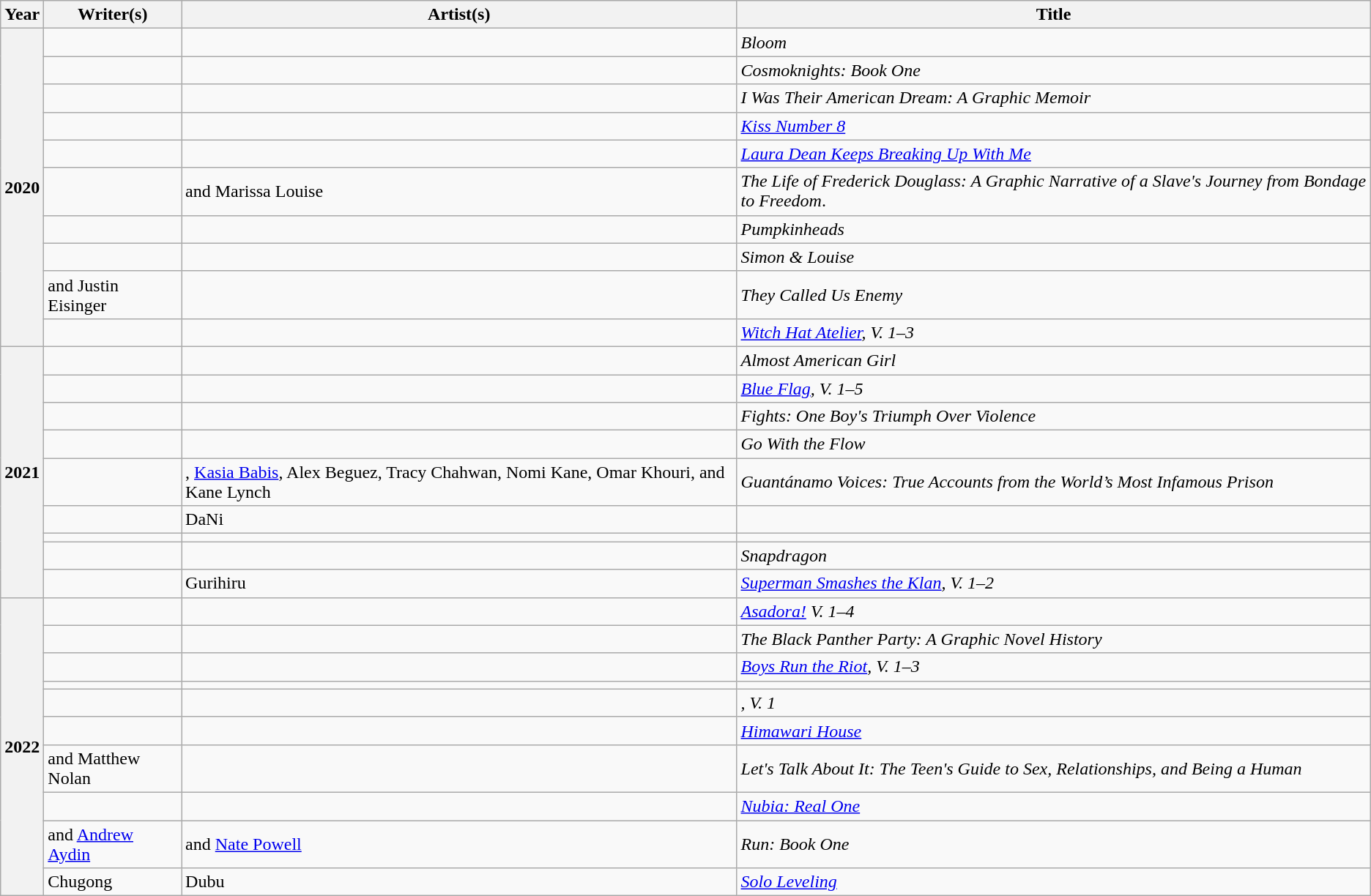<table class="wikitable sortable mw-collapsible">
<tr>
<th>Year</th>
<th>Writer(s)</th>
<th>Artist(s)</th>
<th>Title</th>
</tr>
<tr>
<th rowspan="10">2020</th>
<td></td>
<td></td>
<td><em>Bloom</em></td>
</tr>
<tr>
<td></td>
<td></td>
<td><em>Cosmoknights: Book One</em></td>
</tr>
<tr>
<td></td>
<td></td>
<td><em>I Was Their American Dream: A Graphic Memoir</em></td>
</tr>
<tr>
<td></td>
<td></td>
<td><em><a href='#'>Kiss Number 8</a></em></td>
</tr>
<tr>
<td></td>
<td></td>
<td><em><a href='#'>Laura Dean Keeps Breaking Up With Me</a></em></td>
</tr>
<tr>
<td></td>
<td> and Marissa Louise</td>
<td><em>The Life of Frederick Douglass: A Graphic Narrative of a Slave's Journey from Bondage to Freedom</em>.</td>
</tr>
<tr>
<td></td>
<td></td>
<td><em>Pumpkinheads</em></td>
</tr>
<tr>
<td></td>
<td></td>
<td><em>Simon & Louise</em></td>
</tr>
<tr>
<td> and Justin Eisinger</td>
<td></td>
<td><em>They Called Us Enemy</em></td>
</tr>
<tr>
<td></td>
<td></td>
<td><em><a href='#'>Witch Hat Atelier</a>, V. 1–3</em></td>
</tr>
<tr>
<th rowspan="9">2021</th>
<td></td>
<td></td>
<td><em>Almost American Girl</em></td>
</tr>
<tr>
<td></td>
<td></td>
<td><em><a href='#'>Blue Flag</a>, V. 1–5</em></td>
</tr>
<tr>
<td></td>
<td></td>
<td><em>Fights: One Boy's Triumph Over Violence</em></td>
</tr>
<tr>
<td></td>
<td></td>
<td><em>Go With the Flow</em></td>
</tr>
<tr>
<td></td>
<td>, <a href='#'>Kasia Babis</a>, Alex Beguez, Tracy Chahwan, Nomi Kane, Omar Khouri, and Kane Lynch</td>
<td><em>Guantánamo Voices: True Accounts from the World’s Most Infamous Prison</em></td>
</tr>
<tr>
<td></td>
<td>DaNi</td>
<td><em></em></td>
</tr>
<tr>
<td></td>
<td></td>
<td><em></em></td>
</tr>
<tr>
<td></td>
<td></td>
<td><em>Snapdragon</em></td>
</tr>
<tr>
<td></td>
<td>Gurihiru</td>
<td><em><a href='#'>Superman Smashes the Klan</a>, V. 1–2</em></td>
</tr>
<tr>
<th rowspan="10">2022</th>
<td></td>
<td></td>
<td><em><a href='#'>Asadora!</a></em> <em>V. 1–4</em></td>
</tr>
<tr>
<td></td>
<td></td>
<td><em>The Black Panther Party: A Graphic Novel History</em></td>
</tr>
<tr>
<td></td>
<td></td>
<td><em><a href='#'>Boys Run the Riot</a>, V. 1–3</em></td>
</tr>
<tr>
<td></td>
<td></td>
<td><em></em></td>
</tr>
<tr>
<td></td>
<td></td>
<td><em>, V. 1</em></td>
</tr>
<tr>
<td></td>
<td></td>
<td><em><a href='#'>Himawari House</a></em></td>
</tr>
<tr>
<td> and Matthew Nolan</td>
<td></td>
<td><em>Let's Talk About It: The Teen's Guide to Sex, Relationships, and Being a Human</em></td>
</tr>
<tr>
<td></td>
<td></td>
<td><em><a href='#'>Nubia: Real One</a></em></td>
</tr>
<tr>
<td> and <a href='#'>Andrew Aydin</a></td>
<td> and <a href='#'>Nate Powell</a></td>
<td><em>Run: Book One</em></td>
</tr>
<tr>
<td>Chugong</td>
<td>Dubu</td>
<td><em><a href='#'>Solo Leveling</a></em></td>
</tr>
</table>
